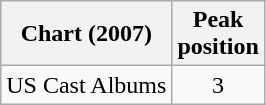<table class="wikitable">
<tr>
<th>Chart (2007)</th>
<th>Peak<br>position</th>
</tr>
<tr>
<td>US Cast Albums</td>
<td style="text-align:center;">3</td>
</tr>
</table>
